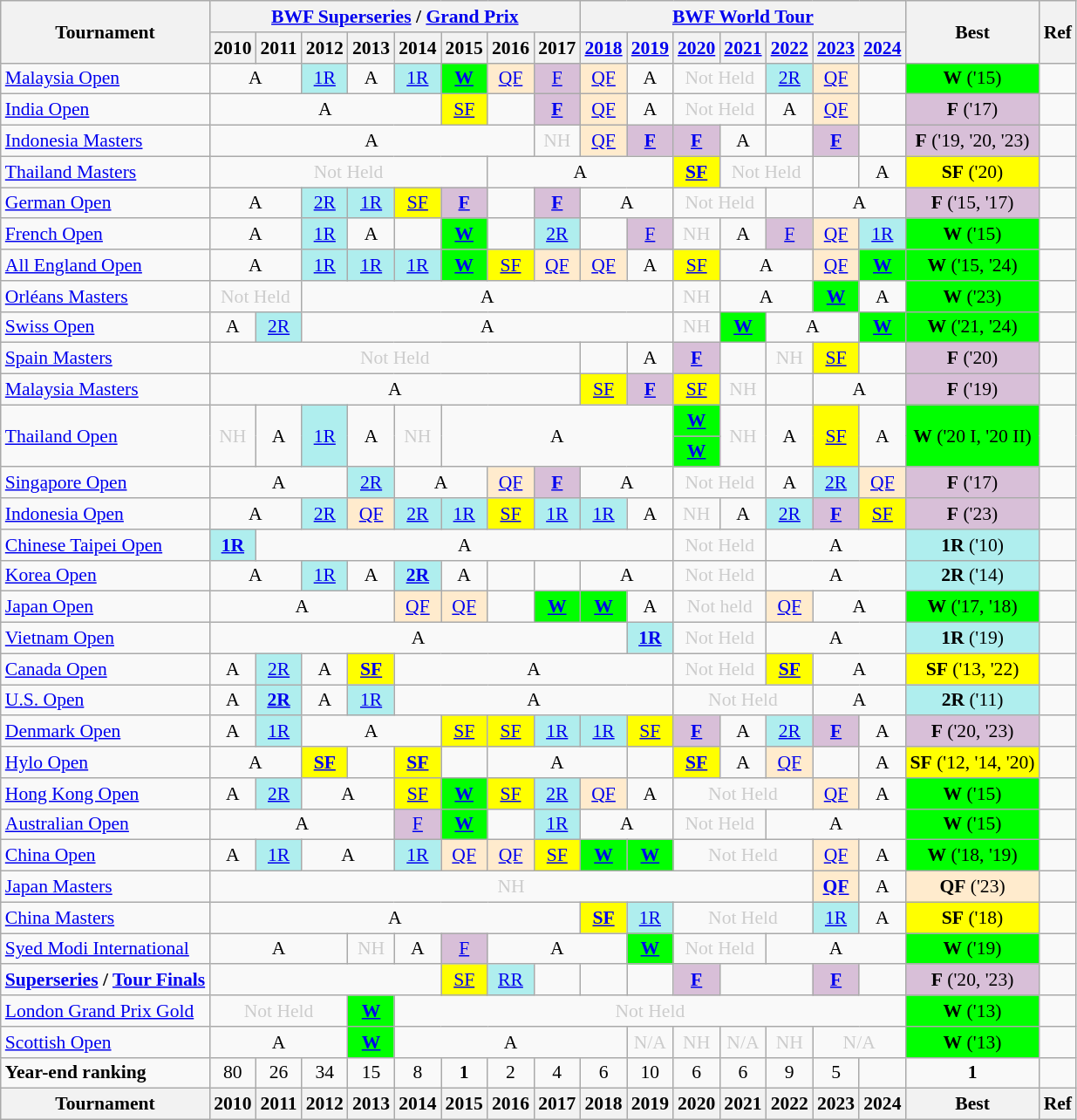<table style='font-size: 90%; text-align:center;' class='wikitable'>
<tr>
<th rowspan="2">Tournament</th>
<th colspan="8"><a href='#'>BWF Superseries</a> / <a href='#'>Grand Prix</a></th>
<th colspan="7"><a href='#'>BWF World Tour</a></th>
<th rowspan="2">Best</th>
<th rowspan="2">Ref</th>
</tr>
<tr>
<th>2010</th>
<th>2011</th>
<th>2012</th>
<th>2013</th>
<th>2014</th>
<th>2015</th>
<th>2016</th>
<th>2017</th>
<th><a href='#'>2018</a></th>
<th><a href='#'>2019</a></th>
<th><a href='#'>2020</a></th>
<th><a href='#'>2021</a></th>
<th><a href='#'>2022</a></th>
<th><a href='#'>2023</a></th>
<th><a href='#'>2024</a></th>
</tr>
<tr>
<td align=left><a href='#'>Malaysia Open</a></td>
<td colspan="2">A</td>
<td bgcolor=AFEEEE><a href='#'>1R</a></td>
<td>A</td>
<td bgcolor=AFEEEE><a href='#'>1R</a></td>
<td bgcolor=00FF00><a href='#'><strong>W</strong></a></td>
<td bgcolor=FFEBCD><a href='#'>QF</a></td>
<td bgcolor=D8BFD8><a href='#'>F</a></td>
<td bgcolor=FFEBCD><a href='#'>QF</a></td>
<td>A</td>
<td colspan="2" style=color:#ccc>Not Held</td>
<td bgcolor=AFEEEE><a href='#'>2R</a></td>
<td bgcolor=FFEBCD><a href='#'>QF</a></td>
<td><a href='#'></a></td>
<td bgcolor=00FF00><strong>W</strong> ('15)</td>
<td></td>
</tr>
<tr>
<td align=left><a href='#'>India Open</a></td>
<td colspan="5">A</td>
<td bgcolor=FFFF00><a href='#'>SF</a></td>
<td><a href='#'></a></td>
<td bgcolor=D8BFD8><a href='#'><strong>F</strong></a></td>
<td bgcolor=FFEBCD><a href='#'>QF</a></td>
<td>A</td>
<td colspan="2" style=color:#ccc>Not Held</td>
<td>A</td>
<td bgcolor=FFEBCD><a href='#'>QF</a></td>
<td><a href='#'></a></td>
<td bgcolor=D8BFD8><strong>F</strong> ('17)</td>
<td></td>
</tr>
<tr>
<td align=left><a href='#'>Indonesia Masters</a></td>
<td colspan="7">A</td>
<td style=color:#ccc>NH</td>
<td bgcolor=FFEBCD><a href='#'>QF</a></td>
<td bgcolor=D8BFD8><a href='#'><strong>F</strong></a></td>
<td bgcolor=D8BFD8><a href='#'><strong>F</strong></a></td>
<td>A</td>
<td><a href='#'></a></td>
<td bgcolor=D8BFD8><strong><a href='#'>F</a></strong></td>
<td><a href='#'></a></td>
<td bgcolor=D8BFD8><strong>F</strong> ('19, '20, '23)</td>
<td></td>
</tr>
<tr>
<td align=left><a href='#'>Thailand Masters</a></td>
<td colspan="6" style=color:#ccc>Not Held</td>
<td colspan="4">A</td>
<td bgcolor=FFFF00><a href='#'><strong>SF</strong></a></td>
<td colspan="2" style=color:#ccc>Not Held</td>
<td><a href='#'></a></td>
<td>A</td>
<td bgcolor=FFFF00><strong>SF</strong> ('20)</td>
<td></td>
</tr>
<tr>
<td align=left><a href='#'>German Open</a></td>
<td colspan="2">A</td>
<td bgcolor=AFEEEE><a href='#'>2R</a></td>
<td bgcolor=AFEEEE><a href='#'>1R</a></td>
<td bgcolor=FFFF00><a href='#'>SF</a></td>
<td bgcolor=D8BFD8><a href='#'><strong>F</strong></a></td>
<td><a href='#'></a></td>
<td bgcolor=D8BFD8><a href='#'><strong>F</strong></a></td>
<td colspan="2">A</td>
<td colspan="2" style=color:#ccc>Not Held</td>
<td><a href='#'></a></td>
<td colspan="2">A</td>
<td bgcolor=D8BFD8><strong>F</strong> ('15, '17)</td>
<td></td>
</tr>
<tr>
<td align=left><a href='#'>French Open</a></td>
<td colspan="2">A</td>
<td bgcolor=AFEEEE><a href='#'>1R</a></td>
<td>A</td>
<td><a href='#'></a></td>
<td bgcolor=00FF00><a href='#'><strong>W</strong></a></td>
<td><a href='#'></a></td>
<td bgcolor=AFEEEE><a href='#'>2R</a></td>
<td><a href='#'></a></td>
<td bgcolor=D8BFD8><a href='#'>F</a></td>
<td style=color:#ccc>NH</td>
<td>A</td>
<td bgcolor=D8BFD8><a href='#'>F</a></td>
<td bgcolor=FFEBCD><a href='#'>QF</a></td>
<td bgcolor=AFEEEE><a href='#'>1R</a></td>
<td bgcolor=00FF00><strong>W</strong> ('15)</td>
<td></td>
</tr>
<tr>
<td align=left><a href='#'>All England Open</a></td>
<td colspan="2">A</td>
<td bgcolor=AFEEEE><a href='#'>1R</a></td>
<td bgcolor=AFEEEE><a href='#'>1R</a></td>
<td bgcolor=AFEEEE><a href='#'>1R</a></td>
<td bgcolor=00FF00><a href='#'><strong>W</strong></a></td>
<td bgcolor=FFFF00><a href='#'>SF</a></td>
<td bgcolor=FFEBCD><a href='#'>QF</a></td>
<td bgcolor=FFEBCD><a href='#'>QF</a></td>
<td>A</td>
<td bgcolor=FFFF00><a href='#'>SF</a></td>
<td colspan="2">A</td>
<td bgcolor=FFEBCD><a href='#'>QF</a></td>
<td bgcolor=00FF00><a href='#'><strong>W</strong></a></td>
<td bgcolor=00FF00><strong>W</strong> ('15, '24)</td>
<td></td>
</tr>
<tr>
<td align=left><a href='#'>Orléans Masters</a></td>
<td colspan="2" style=color:#ccc>Not Held</td>
<td colspan="8">A</td>
<td style=color:#ccc>NH</td>
<td colspan="2">A</td>
<td bgcolor=00FF00><strong><a href='#'>W</a></strong></td>
<td>A</td>
<td bgcolor=00FF00><strong>W</strong> ('23)</td>
<td></td>
</tr>
<tr>
<td align=left><a href='#'>Swiss Open</a></td>
<td>A</td>
<td bgcolor=AFEEEE><a href='#'>2R</a></td>
<td colspan="8">A</td>
<td style=color:#ccc>NH</td>
<td bgcolor=00FF00><a href='#'><strong>W</strong></a></td>
<td colspan="2">A</td>
<td bgcolor=00FF00><a href='#'><strong>W</strong></a></td>
<td bgcolor=00FF00><strong>W</strong> ('21, '24)</td>
<td></td>
</tr>
<tr>
<td align=left><a href='#'>Spain Masters</a></td>
<td colspan="8" style=color:#ccc>Not Held</td>
<td><a href='#'></a></td>
<td>A</td>
<td bgcolor=D8BFD8><a href='#'><strong>F</strong></a></td>
<td><a href='#'></a></td>
<td style=color:#ccc>NH</td>
<td bgcolor=FFFF00><a href='#'>SF</a></td>
<td><a href='#'></a></td>
<td bgcolor=D8BFD8><strong>F</strong> ('20)</td>
<td></td>
</tr>
<tr>
<td align=left><a href='#'>Malaysia Masters</a></td>
<td colspan="8">A</td>
<td bgcolor=FFFF00><a href='#'>SF</a></td>
<td bgcolor=D8BFD8><a href='#'><strong>F</strong></a></td>
<td bgcolor=FFFF00><a href='#'>SF</a></td>
<td style=color:#ccc>NH</td>
<td><a href='#'></a></td>
<td colspan="2">A</td>
<td bgcolor=D8BFD8><strong>F</strong> ('19)</td>
<td></td>
</tr>
<tr>
<td rowspan=2 align=left><a href='#'>Thailand Open</a></td>
<td rowspan=2 style=color:#ccc>NH</td>
<td rowspan=2>A</td>
<td rowspan=2 bgcolor=AFEEEE><a href='#'>1R</a></td>
<td rowspan=2>A</td>
<td rowspan=2 style=color:#ccc>NH</td>
<td rowspan=2 colspan="5">A</td>
<td bgcolor=00FF00><a href='#'><strong>W</strong></a></td>
<td rowspan=2 style=color:#ccc>NH</td>
<td rowspan=2>A</td>
<td rowspan=2 bgcolor=FFFF00><a href='#'>SF</a></td>
<td rowspan=2>A</td>
<td rowspan=2 bgcolor=00FF00><strong>W</strong> ('20 I, '20 II)</td>
<td rowspan=2></td>
</tr>
<tr>
<td bgcolor=00FF00><a href='#'><strong>W</strong></a></td>
</tr>
<tr>
<td align=left><a href='#'>Singapore Open</a></td>
<td colspan="3">A</td>
<td bgcolor=AFEEEE><a href='#'>2R</a></td>
<td colspan="2">A</td>
<td bgcolor=FFEBCD><a href='#'>QF</a></td>
<td bgcolor=D8BFD8><a href='#'><strong>F</strong></a></td>
<td colspan="2">A</td>
<td colspan="2" style=color:#ccc>Not Held</td>
<td>A</td>
<td bgcolor=AFEEEE><a href='#'>2R</a></td>
<td bgcolor=FFEBCD><a href='#'>QF</a></td>
<td bgcolor=D8BFD8><strong>F</strong> ('17)</td>
<td></td>
</tr>
<tr>
<td align=left><a href='#'>Indonesia Open</a></td>
<td colspan="2">A</td>
<td bgcolor=AFEEEE><a href='#'>2R</a></td>
<td bgcolor=FFEBCD><a href='#'>QF</a></td>
<td bgcolor=AFEEEE><a href='#'>2R</a></td>
<td bgcolor=AFEEEE><a href='#'>1R</a></td>
<td bgcolor=FFFF00><a href='#'>SF</a></td>
<td bgcolor=AFEEEE><a href='#'>1R</a></td>
<td bgcolor=AFEEEE><a href='#'>1R</a></td>
<td>A</td>
<td style=color:#ccc>NH</td>
<td>A</td>
<td bgcolor=AFEEEE><a href='#'>2R</a></td>
<td bgcolor=D8BFD8><a href='#'><strong>F</strong></a></td>
<td bgcolor=FFFF00><a href='#'>SF</a></td>
<td bgcolor=D8BFD8><strong>F</strong> ('23)</td>
<td></td>
</tr>
<tr>
<td align=left><a href='#'>Chinese Taipei Open</a></td>
<td bgcolor=AFEEEE><a href='#'><strong>1R</strong></a></td>
<td colspan="9">A</td>
<td colspan="2" style=color:#ccc>Not Held</td>
<td colspan="3">A</td>
<td bgcolor=AFEEEE><strong>1R</strong> ('10)</td>
<td></td>
</tr>
<tr>
<td align=left><a href='#'>Korea Open</a></td>
<td colspan="2">A</td>
<td bgcolor=AFEEEE><a href='#'>1R</a></td>
<td>A</td>
<td bgcolor=AFEEEE><a href='#'><strong>2R</strong></a></td>
<td>A</td>
<td><a href='#'></a></td>
<td><a href='#'></a></td>
<td colspan="2">A</td>
<td colspan="2" style=color:#ccc>Not Held</td>
<td colspan="3">A</td>
<td bgcolor=AFEEEE><strong>2R</strong> ('14)</td>
<td></td>
</tr>
<tr>
<td align=left><a href='#'>Japan Open</a></td>
<td colspan="4">A</td>
<td bgcolor=ffebcd><a href='#'>QF</a></td>
<td bgcolor=ffebcd><a href='#'>QF</a></td>
<td><a href='#'></a></td>
<td bgcolor=00FF00><a href='#'><strong>W</strong></a></td>
<td bgcolor=00FF00><a href='#'><strong>W</strong></a></td>
<td>A</td>
<td colspan="2" style=color:#ccc>Not held</td>
<td bgcolor=ffebcd><a href='#'>QF</a></td>
<td colspan="2">A</td>
<td bgcolor=00FF00><strong>W</strong> ('17, '18)</td>
<td></td>
</tr>
<tr>
<td align=left><a href='#'>Vietnam Open</a></td>
<td colspan="9">A</td>
<td bgcolor=AFEEEE><a href='#'><strong>1R</strong></a></td>
<td colspan="2" style=color:#ccc>Not Held</td>
<td colspan="3">A</td>
<td bgcolor=AFEEEE><strong>1R</strong> ('19)</td>
<td></td>
</tr>
<tr>
<td align=left><a href='#'>Canada Open</a></td>
<td>A</td>
<td bgcolor=AFEEEE><a href='#'>2R</a></td>
<td>A</td>
<td bgcolor=FFFF00><strong><a href='#'>SF</a></strong></td>
<td colspan="6">A</td>
<td colspan="2" style=color:#ccc>Not Held</td>
<td bgcolor=FFFF00><strong><a href='#'>SF</a></strong></td>
<td colspan="2">A</td>
<td bgcolor=FFFF00><strong>SF</strong> ('13, '22)</td>
<td></td>
</tr>
<tr>
<td align=left><a href='#'>U.S. Open</a></td>
<td>A</td>
<td bgcolor=AFEEEE><a href='#'><strong>2R</strong></a></td>
<td>A</td>
<td bgcolor=AFEEEE><a href='#'>1R</a></td>
<td colspan="6">A</td>
<td colspan="3" style=color:#ccc>Not Held</td>
<td colspan="2">A</td>
<td bgcolor=AFEEEE><strong>2R</strong> ('11)</td>
<td></td>
</tr>
<tr>
<td align=left><a href='#'>Denmark Open</a></td>
<td>A</td>
<td bgcolor=afeeee><a href='#'>1R</a></td>
<td colspan="3">A</td>
<td bgcolor=FFFF00><a href='#'>SF</a></td>
<td bgcolor=FFFF00><a href='#'>SF</a></td>
<td bgcolor=AFEEEE><a href='#'>1R</a></td>
<td bgcolor=AFEEEE><a href='#'>1R</a></td>
<td bgcolor=FFFF00><a href='#'>SF</a></td>
<td bgcolor=D8BFD8><a href='#'><strong>F</strong></a></td>
<td>A</td>
<td bgcolor=AFEEEE><a href='#'>2R</a></td>
<td bgcolor=D8BFD8><a href='#'><strong>F</strong></a></td>
<td>A</td>
<td bgcolor=D8BFD8><strong>F</strong> ('20, '23)</td>
<td></td>
</tr>
<tr>
<td align=left><a href='#'>Hylo Open</a></td>
<td colspan="2">A</td>
<td bgcolor=FFFF00><a href='#'><strong>SF</strong></a></td>
<td><a href='#'></a></td>
<td bgcolor=FFFF00><a href='#'><strong>SF</strong></a></td>
<td><a href='#'></a></td>
<td colspan="3">A</td>
<td><a href='#'></a></td>
<td bgcolor=FFFF00><a href='#'><strong>SF</strong></a></td>
<td>A</td>
<td bgcolor=FFEBCD><a href='#'>QF</a></td>
<td><a href='#'></a></td>
<td>A</td>
<td bgcolor=FFFF00><strong>SF</strong> ('12, '14, '20)</td>
<td></td>
</tr>
<tr>
<td align=left><a href='#'>Hong Kong Open</a></td>
<td>A</td>
<td bgcolor=AFEEEE><a href='#'>2R</a></td>
<td colspan="2">A</td>
<td bgcolor=FFFF00><a href='#'>SF</a></td>
<td bgcolor=00FF00><a href='#'><strong>W</strong></a></td>
<td bgcolor=FFFF00><a href='#'>SF</a></td>
<td bgcolor=AFEEEE><a href='#'>2R</a></td>
<td bgcolor=FFEBCD><a href='#'>QF</a></td>
<td>A</td>
<td colspan="3" style=color:#ccc>Not Held</td>
<td bgcolor=FFEBCD><a href='#'>QF</a></td>
<td>A</td>
<td bgcolor=00FF00><strong>W</strong> ('15)</td>
<td></td>
</tr>
<tr>
<td align=left><a href='#'>Australian Open</a></td>
<td colspan="4">A</td>
<td bgcolor=D8BFD8><a href='#'>F</a></td>
<td bgcolor=00FF00><a href='#'><strong>W</strong></a></td>
<td><a href='#'></a></td>
<td bgcolor=AFEEEE><a href='#'>1R</a></td>
<td colspan="2">A</td>
<td colspan="2" style=color:#ccc>Not Held</td>
<td colspan="3">A</td>
<td bgcolor=00FF00><strong>W</strong> ('15)</td>
<td></td>
</tr>
<tr>
<td align=left><a href='#'>China Open</a></td>
<td>A</td>
<td bgcolor=afeeee><a href='#'>1R</a></td>
<td colspan="2">A</td>
<td bgcolor=afeeee><a href='#'>1R</a></td>
<td bgcolor=ffebcd><a href='#'>QF</a></td>
<td bgcolor=ffebcd><a href='#'>QF</a></td>
<td bgcolor=FFFF00><a href='#'>SF</a></td>
<td bgcolor=00FF00><a href='#'><strong>W</strong></a></td>
<td bgcolor=00FF00><a href='#'><strong>W</strong></a></td>
<td colspan="3" style=color:#ccc>Not Held</td>
<td bgcolor=ffebcd><a href='#'>QF</a></td>
<td>A</td>
<td bgcolor=00FF00><strong>W</strong> ('18, '19)</td>
<td></td>
</tr>
<tr>
<td align=left><a href='#'>Japan Masters</a></td>
<td colspan="13" style=color:#ccc>NH</td>
<td bgcolor=FFEBCD><a href='#'><strong>QF</strong></a></td>
<td>A</td>
<td bgcolor=FFEBCD><strong>QF</strong> ('23)</td>
<td></td>
</tr>
<tr>
<td align=left><a href='#'>China Masters</a></td>
<td colspan="8">A</td>
<td bgcolor=FFFF00><a href='#'><strong>SF</strong></a></td>
<td bgcolor=AFEEEE><a href='#'>1R</a></td>
<td colspan="3" style=color:#ccc>Not Held</td>
<td bgcolor=AFEEEE><a href='#'>1R</a></td>
<td>A</td>
<td bgcolor=FFFF00><strong>SF</strong> ('18)</td>
<td></td>
</tr>
<tr>
<td align=left><a href='#'>Syed Modi International</a></td>
<td colspan="3">A</td>
<td style=color:#ccc>NH</td>
<td>A</td>
<td bgcolor=D8BFD8><a href='#'>F</a></td>
<td colspan="3">A</td>
<td bgcolor=00FF00><a href='#'><strong>W</strong></a></td>
<td colspan="2" style=color:#ccc>Not Held</td>
<td colspan="3">A</td>
<td bgcolor=00FF00><strong>W</strong> ('19)</td>
<td></td>
</tr>
<tr>
<td align=left><strong><a href='#'>Superseries</a> / <a href='#'>Tour Finals</a></strong></td>
<td colspan="5"></td>
<td bgcolor=FFFF00><a href='#'>SF</a></td>
<td bgcolor=AFEEEE><a href='#'>RR</a></td>
<td><a href='#'></a></td>
<td><a href='#'></a></td>
<td></td>
<td bgcolor=D8BFD8><a href='#'><strong>F</strong></a></td>
<td colspan="2"></td>
<td bgcolor=D8BFD8><a href='#'><strong>F</strong></a></td>
<td></td>
<td bgcolor=D8BFD8><strong>F</strong> ('20, '23)</td>
<td></td>
</tr>
<tr>
<td align=left><a href='#'>London Grand Prix Gold</a></td>
<td colspan="3" style=color:#ccc>Not Held</td>
<td bgcolor=00FF00><a href='#'><strong>W</strong></a></td>
<td colspan="11" style=color:#ccc>Not Held</td>
<td bgcolor=00FF00><strong>W</strong> ('13)</td>
<td></td>
</tr>
<tr>
<td align=left><a href='#'>Scottish Open</a></td>
<td colspan="3">A</td>
<td bgcolor=00FF00><a href='#'><strong>W</strong></a></td>
<td colspan="5">A</td>
<td style=color:#ccc>N/A</td>
<td style=color:#ccc>NH</td>
<td style=color:#ccc>N/A</td>
<td style=color:#ccc>NH</td>
<td colspan="2" style=color:#ccc>N/A</td>
<td bgcolor=00FF00><strong>W</strong> ('13)</td>
<td></td>
</tr>
<tr>
<td align=left><strong>Year-end ranking</strong></td>
<td>80</td>
<td>26</td>
<td>34</td>
<td>15</td>
<td>8</td>
<td><strong>1</strong></td>
<td>2</td>
<td>4</td>
<td>6</td>
<td>10</td>
<td>6</td>
<td>6</td>
<td>9</td>
<td>5</td>
<td></td>
<td><strong>1</strong></td>
<td></td>
</tr>
<tr>
<th>Tournament</th>
<th>2010</th>
<th>2011</th>
<th>2012</th>
<th>2013</th>
<th>2014</th>
<th>2015</th>
<th>2016</th>
<th>2017</th>
<th>2018</th>
<th>2019</th>
<th>2020</th>
<th>2021</th>
<th>2022</th>
<th>2023</th>
<th>2024</th>
<th>Best</th>
<th>Ref</th>
</tr>
</table>
